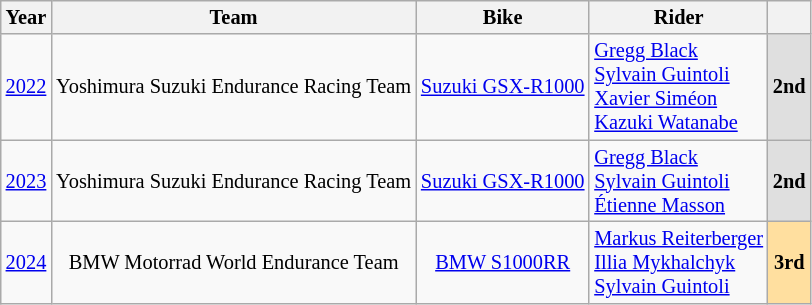<table class="wikitable" style="text-align:center; font-size:85%">
<tr>
<th valign="middle">Year</th>
<th valign="middle">Team</th>
<th valign="middle">Bike</th>
<th valign="middle">Rider</th>
<th valign="middle"></th>
</tr>
<tr>
<td><a href='#'>2022</a></td>
<td> Yoshimura Suzuki Endurance Racing Team</td>
<td><a href='#'>Suzuki GSX-R1000</a></td>
<td align=left> <a href='#'>Gregg Black</a> <br> <a href='#'>Sylvain Guintoli</a><br> <a href='#'>Xavier Siméon</a><br> <a href='#'>Kazuki Watanabe</a></td>
<th style="background:#dfdfdf;"><strong>2nd</strong></th>
</tr>
<tr>
<td><a href='#'>2023</a></td>
<td> Yoshimura Suzuki Endurance Racing Team</td>
<td><a href='#'>Suzuki GSX-R1000</a></td>
<td align=left> <a href='#'>Gregg Black</a> <br> <a href='#'>Sylvain Guintoli</a><br> <a href='#'>Étienne Masson</a></td>
<th style="background:#dfdfdf;"><strong>2nd</strong></th>
</tr>
<tr>
<td><a href='#'>2024</a></td>
<td> BMW Motorrad World Endurance Team</td>
<td><a href='#'>BMW S1000RR</a></td>
<td align=left> <a href='#'>Markus Reiterberger</a> <br> <a href='#'>Illia Mykhalchyk</a><br> <a href='#'>Sylvain Guintoli</a></td>
<th style="background:#ffdf9f;"><strong>3rd</strong></th>
</tr>
</table>
